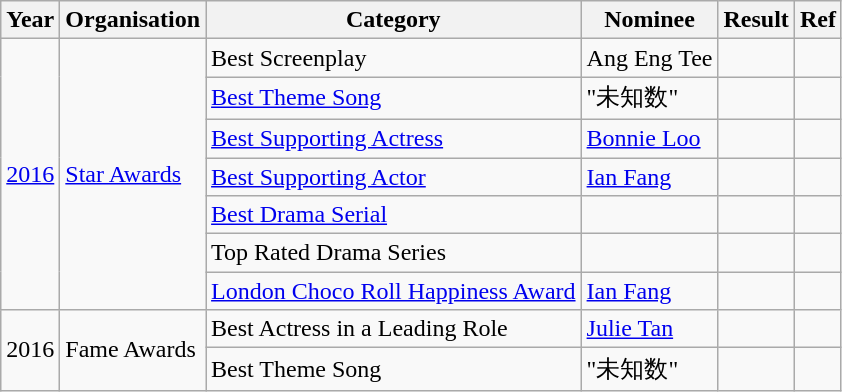<table class="wikitable">
<tr>
<th>Year</th>
<th>Organisation</th>
<th>Category</th>
<th>Nominee</th>
<th>Result</th>
<th>Ref</th>
</tr>
<tr>
<td rowspan="7"><a href='#'>2016</a></td>
<td rowspan="7"><a href='#'>Star Awards</a></td>
<td>Best Screenplay</td>
<td>Ang Eng Tee</td>
<td></td>
<td></td>
</tr>
<tr>
<td><a href='#'>Best Theme Song</a></td>
<td>"未知数"</td>
<td></td>
<td></td>
</tr>
<tr>
<td><a href='#'>Best Supporting Actress</a></td>
<td><a href='#'>Bonnie Loo</a></td>
<td></td>
<td></td>
</tr>
<tr>
<td><a href='#'>Best Supporting Actor</a></td>
<td><a href='#'>Ian Fang</a></td>
<td></td>
<td></td>
</tr>
<tr>
<td><a href='#'>Best Drama Serial</a></td>
<td></td>
<td></td>
<td></td>
</tr>
<tr>
<td>Top Rated Drama Series</td>
<td></td>
<td></td>
<td></td>
</tr>
<tr>
<td><a href='#'>London Choco Roll Happiness Award</a></td>
<td><a href='#'>Ian Fang</a></td>
<td></td>
<td></td>
</tr>
<tr>
<td rowspan="2">2016</td>
<td rowspan="2">Fame Awards</td>
<td>Best Actress in a Leading Role</td>
<td><a href='#'>Julie Tan</a></td>
<td></td>
<td></td>
</tr>
<tr>
<td>Best Theme Song</td>
<td>"未知数"</td>
<td></td>
<td></td>
</tr>
</table>
